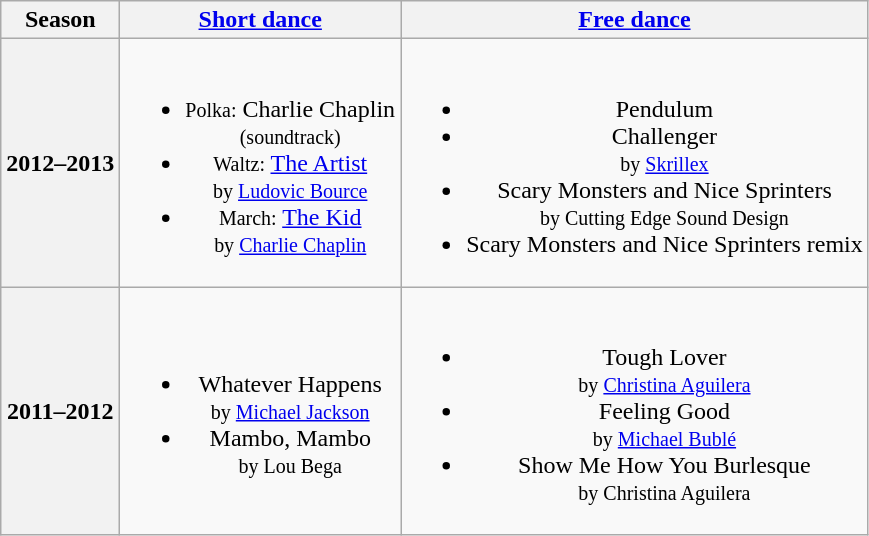<table class="wikitable" style="text-align:center">
<tr>
<th>Season</th>
<th><a href='#'>Short dance</a></th>
<th><a href='#'>Free dance</a></th>
</tr>
<tr>
<th>2012–2013 <br> </th>
<td><br><ul><li><small>Polka:</small> Charlie Chaplin <br><small> (soundtrack) </small></li><li><small>Waltz:</small> <a href='#'>The Artist</a> <br><small> by <a href='#'>Ludovic Bource</a> </small></li><li><small>March:</small> <a href='#'>The Kid</a> <br><small> by <a href='#'>Charlie Chaplin</a> </small></li></ul></td>
<td><br><ul><li>Pendulum</li><li>Challenger <br><small> by <a href='#'>Skrillex</a> </small></li><li>Scary Monsters and Nice Sprinters <br><small> by Cutting Edge Sound Design </small></li><li>Scary Monsters and Nice Sprinters remix</li></ul></td>
</tr>
<tr>
<th>2011–2012 <br> </th>
<td><br><ul><li>Whatever Happens <br><small> by <a href='#'>Michael Jackson</a> </small></li><li>Mambo, Mambo <br><small> by Lou Bega </small></li></ul></td>
<td><br><ul><li>Tough Lover <br><small> by <a href='#'>Christina Aguilera</a> </small></li><li>Feeling Good <br><small> by <a href='#'>Michael Bublé</a> </small></li><li>Show Me How You Burlesque <br><small> by Christina Aguilera </small></li></ul></td>
</tr>
</table>
